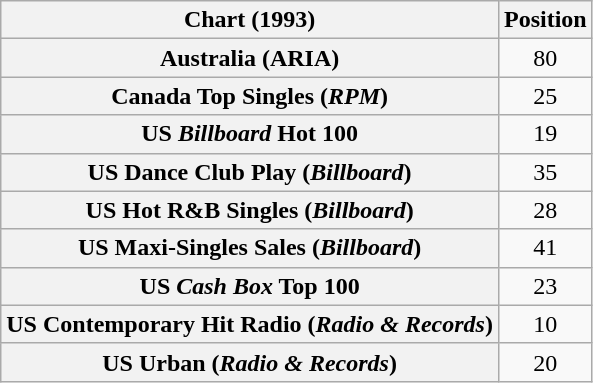<table class="wikitable sortable plainrowheaders" style="text-align:center">
<tr>
<th>Chart (1993)</th>
<th>Position</th>
</tr>
<tr>
<th scope="row">Australia (ARIA)</th>
<td>80</td>
</tr>
<tr>
<th scope="row">Canada Top Singles (<em>RPM</em>)</th>
<td>25</td>
</tr>
<tr>
<th scope="row">US <em>Billboard</em> Hot 100</th>
<td>19</td>
</tr>
<tr>
<th scope="row">US Dance Club Play (<em>Billboard</em>)</th>
<td>35</td>
</tr>
<tr>
<th scope="row">US Hot R&B Singles (<em>Billboard</em>)</th>
<td>28</td>
</tr>
<tr>
<th scope="row">US Maxi-Singles Sales (<em>Billboard</em>)</th>
<td>41</td>
</tr>
<tr>
<th scope="row">US <em>Cash Box</em> Top 100</th>
<td>23</td>
</tr>
<tr>
<th scope="row">US Contemporary Hit Radio (<em>Radio & Records</em>)</th>
<td>10</td>
</tr>
<tr>
<th scope="row">US Urban (<em>Radio & Records</em>)</th>
<td>20</td>
</tr>
</table>
